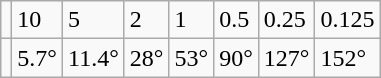<table class="wikitable">
<tr>
<td></big></big></td>
<td>10</td>
<td>5</td>
<td>2</td>
<td>1</td>
<td>0.5</td>
<td>0.25</td>
<td>0.125</td>
</tr>
<tr>
<td></td>
<td>5.7°</td>
<td>11.4°</td>
<td>28°</td>
<td>53°</td>
<td>90°</td>
<td>127°</td>
<td>152°</td>
</tr>
</table>
